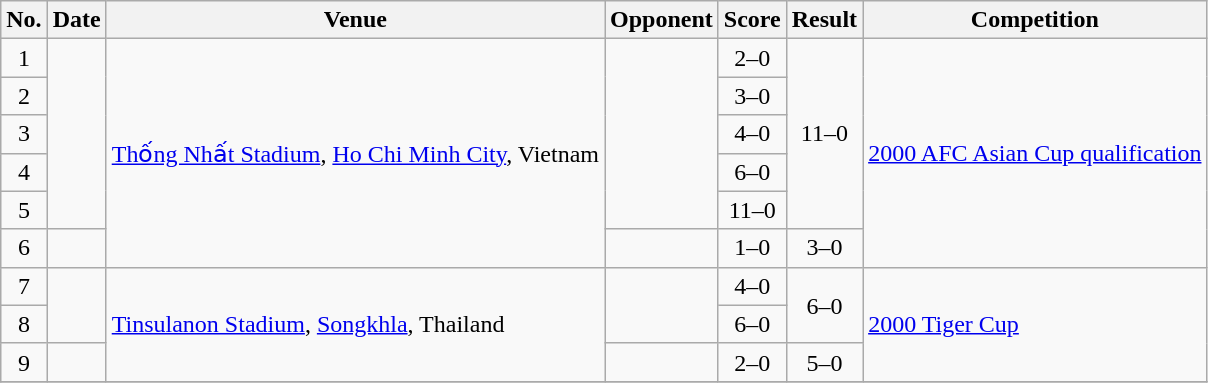<table class="wikitable sortable">
<tr>
<th scope="col">No.</th>
<th scope="col">Date</th>
<th scope="col">Venue</th>
<th scope="col">Opponent</th>
<th scope="col">Score</th>
<th scope="col">Result</th>
<th scope="col">Competition</th>
</tr>
<tr>
<td align="center">1</td>
<td rowspan="5"></td>
<td rowspan="6"><a href='#'>Thống Nhất Stadium</a>, <a href='#'>Ho Chi Minh City</a>, Vietnam</td>
<td rowspan="5"></td>
<td align="center">2–0</td>
<td align="center" rowspan="5">11–0</td>
<td rowspan="6"><a href='#'>2000 AFC Asian Cup qualification</a></td>
</tr>
<tr>
<td align="center">2</td>
<td align="center">3–0</td>
</tr>
<tr>
<td align="center">3</td>
<td align="center">4–0</td>
</tr>
<tr>
<td align="center">4</td>
<td align="center">6–0</td>
</tr>
<tr>
<td align="center">5</td>
<td align="center">11–0</td>
</tr>
<tr>
<td align="center">6</td>
<td></td>
<td></td>
<td align="center">1–0</td>
<td align="center">3–0</td>
</tr>
<tr>
<td align="center">7</td>
<td rowspan="2"></td>
<td rowspan="3"><a href='#'>Tinsulanon Stadium</a>, <a href='#'>Songkhla</a>, Thailand</td>
<td rowspan="2"></td>
<td align="center">4–0</td>
<td align="center" rowspan="2">6–0</td>
<td rowspan="3"><a href='#'>2000 Tiger Cup</a></td>
</tr>
<tr>
<td align="center">8</td>
<td align="center">6–0</td>
</tr>
<tr>
<td align="center">9</td>
<td></td>
<td></td>
<td align="center">2–0</td>
<td align="center">5–0</td>
</tr>
<tr>
</tr>
</table>
